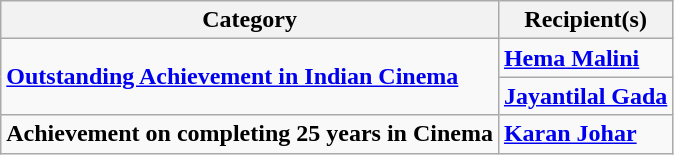<table class="wikitable">
<tr>
<th>Category</th>
<th>Recipient(s)</th>
</tr>
<tr>
<td rowspan="2"><strong><a href='#'>Outstanding Achievement in Indian Cinema</a></strong></td>
<td><a href='#'><strong>Hema Malini</strong></a></td>
</tr>
<tr>
<td><a href='#'><strong>Jayantilal Gada</strong></a></td>
</tr>
<tr>
<td><strong>Achievement on completing 25 years in Cinema</strong></td>
<td><a href='#'><strong>Karan Johar</strong></a></td>
</tr>
</table>
